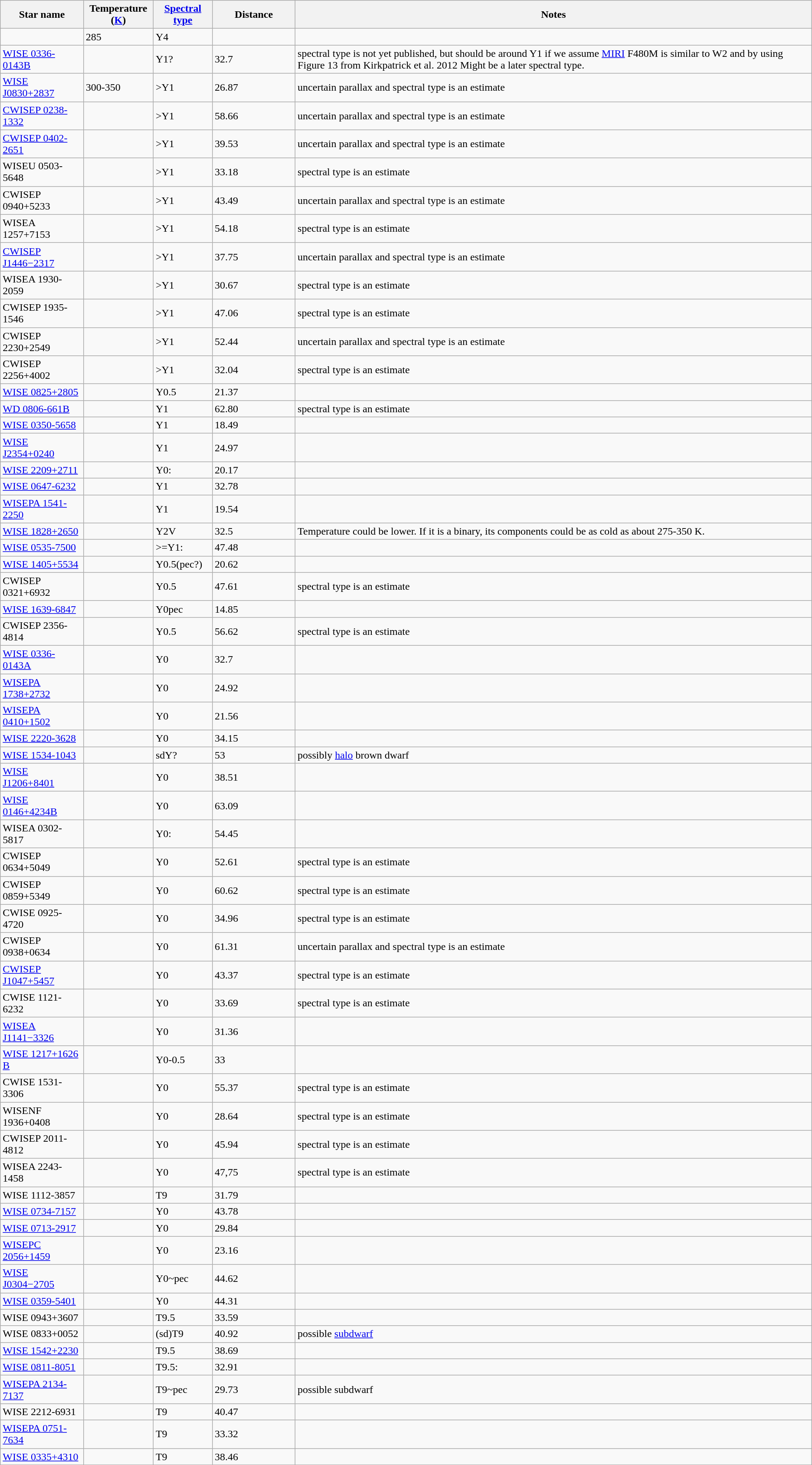<table class="wikitable">
<tr>
<th>Star name</th>
<th width="100">Temperature<br>(<a href='#'>K</a>)</th>
<th><a href='#'>Spectral type</a></th>
<th width="120">Distance </th>
<th>Notes</th>
</tr>
<tr>
<td></td>
<td>285</td>
<td>Y4</td>
<td></td>
<td></td>
</tr>
<tr>
<td><a href='#'>WISE 0336-0143B</a></td>
<td></td>
<td>Y1?</td>
<td>32.7</td>
<td>spectral type is not yet published, but should be around Y1 if we assume <a href='#'>MIRI</a> F480M is similar to W2 and by using Figure 13 from Kirkpatrick et al. 2012 Might be a later spectral type.</td>
</tr>
<tr>
<td><a href='#'>WISE J0830+2837</a></td>
<td>300-350</td>
<td>>Y1</td>
<td>26.87</td>
<td>uncertain parallax and spectral type is an estimate</td>
</tr>
<tr>
<td><a href='#'>CWISEP 0238-1332</a></td>
<td></td>
<td>>Y1</td>
<td>58.66</td>
<td>uncertain parallax and spectral type is an estimate</td>
</tr>
<tr>
<td><a href='#'>CWISEP 0402-2651</a></td>
<td></td>
<td>>Y1</td>
<td>39.53</td>
<td>uncertain parallax and spectral type is an estimate</td>
</tr>
<tr>
<td>WISEU 0503-5648</td>
<td></td>
<td>>Y1</td>
<td>33.18</td>
<td>spectral type is an estimate</td>
</tr>
<tr>
<td>CWISEP 0940+5233</td>
<td></td>
<td>>Y1</td>
<td>43.49</td>
<td>uncertain parallax and spectral type is an estimate</td>
</tr>
<tr>
<td>WISEA 1257+7153</td>
<td></td>
<td>>Y1</td>
<td>54.18</td>
<td>spectral type is an estimate</td>
</tr>
<tr>
<td><a href='#'>CWISEP J1446−2317</a></td>
<td></td>
<td>>Y1</td>
<td>37.75</td>
<td>uncertain parallax and spectral type is an estimate</td>
</tr>
<tr>
<td>WISEA 1930-2059</td>
<td></td>
<td>>Y1</td>
<td>30.67</td>
<td>spectral type is an estimate</td>
</tr>
<tr>
<td>CWISEP 1935-1546</td>
<td></td>
<td>>Y1</td>
<td>47.06</td>
<td>spectral type is an estimate</td>
</tr>
<tr>
<td>CWISEP 2230+2549</td>
<td></td>
<td>>Y1</td>
<td>52.44</td>
<td>uncertain parallax and spectral type is an estimate</td>
</tr>
<tr>
<td>CWISEP 2256+4002</td>
<td></td>
<td>>Y1</td>
<td>32.04</td>
<td>spectral type is an estimate</td>
</tr>
<tr>
<td><a href='#'>WISE 0825+2805</a></td>
<td></td>
<td>Y0.5</td>
<td>21.37</td>
<td></td>
</tr>
<tr>
<td><a href='#'>WD 0806-661B</a></td>
<td></td>
<td>Y1</td>
<td>62.80</td>
<td>spectral type is an estimate</td>
</tr>
<tr>
<td><a href='#'>WISE 0350-5658</a></td>
<td></td>
<td>Y1</td>
<td>18.49</td>
<td></td>
</tr>
<tr>
<td><a href='#'>WISE J2354+0240</a></td>
<td></td>
<td>Y1</td>
<td>24.97</td>
<td></td>
</tr>
<tr>
<td><a href='#'>WISE 2209+2711</a></td>
<td></td>
<td>Y0:</td>
<td>20.17</td>
<td></td>
</tr>
<tr>
<td><a href='#'>WISE 0647-6232</a></td>
<td></td>
<td>Y1</td>
<td>32.78</td>
<td></td>
</tr>
<tr>
<td><a href='#'>WISEPA 1541-2250</a></td>
<td></td>
<td>Y1</td>
<td>19.54</td>
<td></td>
</tr>
<tr>
<td><a href='#'>WISE 1828+2650</a></td>
<td></td>
<td>Y2V</td>
<td>32.5</td>
<td>Temperature could be lower. If it is a binary, its components could be as cold as about 275-350 K.</td>
</tr>
<tr>
<td><a href='#'>WISE 0535-7500</a></td>
<td></td>
<td>>=Y1:</td>
<td>47.48</td>
<td></td>
</tr>
<tr>
<td><a href='#'>WISE 1405+5534</a></td>
<td></td>
<td>Y0.5(pec?)</td>
<td>20.62</td>
<td></td>
</tr>
<tr>
<td>CWISEP 0321+6932</td>
<td></td>
<td>Y0.5</td>
<td>47.61</td>
<td>spectral type is an estimate</td>
</tr>
<tr>
<td><a href='#'>WISE 1639-6847</a></td>
<td></td>
<td>Y0pec</td>
<td>14.85</td>
<td></td>
</tr>
<tr>
<td>CWISEP 2356-4814</td>
<td></td>
<td>Y0.5</td>
<td>56.62</td>
<td>spectral type is an estimate</td>
</tr>
<tr>
<td><a href='#'>WISE 0336-0143A</a></td>
<td></td>
<td>Y0</td>
<td>32.7</td>
<td></td>
</tr>
<tr>
<td><a href='#'>WISEPA 1738+2732</a></td>
<td></td>
<td>Y0</td>
<td>24.92</td>
<td></td>
</tr>
<tr>
<td><a href='#'>WISEPA 0410+1502</a></td>
<td></td>
<td>Y0</td>
<td>21.56</td>
<td></td>
</tr>
<tr>
<td><a href='#'>WISE 2220-3628</a></td>
<td></td>
<td>Y0</td>
<td>34.15</td>
<td></td>
</tr>
<tr>
<td><a href='#'>WISE 1534-1043</a></td>
<td></td>
<td>sdY?</td>
<td>53</td>
<td>possibly <a href='#'>halo</a> brown dwarf</td>
</tr>
<tr>
<td><a href='#'>WISE J1206+8401</a></td>
<td></td>
<td>Y0</td>
<td>38.51</td>
<td></td>
</tr>
<tr>
<td><a href='#'>WISE 0146+4234B</a></td>
<td></td>
<td>Y0</td>
<td>63.09</td>
<td></td>
</tr>
<tr>
<td>WISEA 0302-5817</td>
<td></td>
<td>Y0:</td>
<td>54.45</td>
<td></td>
</tr>
<tr>
<td>CWISEP 0634+5049</td>
<td></td>
<td>Y0</td>
<td>52.61</td>
<td>spectral type is an estimate</td>
</tr>
<tr>
<td>CWISEP 0859+5349</td>
<td></td>
<td>Y0</td>
<td>60.62</td>
<td>spectral type is an estimate</td>
</tr>
<tr>
<td>CWISE 0925-4720</td>
<td></td>
<td>Y0</td>
<td>34.96</td>
<td>spectral type is an estimate</td>
</tr>
<tr>
<td>CWISEP 0938+0634</td>
<td></td>
<td>Y0</td>
<td>61.31</td>
<td>uncertain parallax and spectral type is an estimate</td>
</tr>
<tr>
<td><a href='#'>CWISEP J1047+5457</a></td>
<td></td>
<td>Y0</td>
<td>43.37</td>
<td>spectral type is an estimate</td>
</tr>
<tr>
<td>CWISE 1121-6232</td>
<td></td>
<td>Y0</td>
<td>33.69</td>
<td>spectral type is an estimate</td>
</tr>
<tr>
<td><a href='#'>WISEA J1141−3326</a></td>
<td></td>
<td>Y0</td>
<td>31.36</td>
<td></td>
</tr>
<tr>
<td><a href='#'>WISE 1217+1626 B</a></td>
<td></td>
<td>Y0-0.5</td>
<td>33</td>
<td></td>
</tr>
<tr>
<td>CWISE 1531-3306</td>
<td></td>
<td>Y0</td>
<td>55.37</td>
<td>spectral type is an estimate</td>
</tr>
<tr>
<td>WISENF 1936+0408</td>
<td></td>
<td>Y0</td>
<td>28.64</td>
<td>spectral type is an estimate</td>
</tr>
<tr>
<td>CWISEP 2011-4812</td>
<td></td>
<td>Y0</td>
<td>45.94</td>
<td>spectral type is an estimate</td>
</tr>
<tr>
<td>WISEA 2243-1458</td>
<td></td>
<td>Y0</td>
<td>47,75</td>
<td>spectral type is an estimate</td>
</tr>
<tr>
<td>WISE 1112-3857</td>
<td></td>
<td>T9</td>
<td>31.79</td>
<td></td>
</tr>
<tr>
<td><a href='#'>WISE 0734-7157</a></td>
<td></td>
<td>Y0</td>
<td>43.78</td>
<td></td>
</tr>
<tr>
<td><a href='#'>WISE 0713-2917</a></td>
<td></td>
<td>Y0</td>
<td>29.84</td>
<td></td>
</tr>
<tr>
<td><a href='#'>WISEPC 2056+1459</a></td>
<td></td>
<td>Y0</td>
<td>23.16</td>
<td></td>
</tr>
<tr>
<td><a href='#'>WISE J0304−2705</a></td>
<td></td>
<td>Y0~pec</td>
<td>44.62</td>
<td></td>
</tr>
<tr>
<td><a href='#'>WISE 0359-5401</a></td>
<td></td>
<td>Y0</td>
<td>44.31</td>
<td></td>
</tr>
<tr>
<td>WISE 0943+3607</td>
<td></td>
<td>T9.5</td>
<td>33.59</td>
<td></td>
</tr>
<tr>
<td>WISE 0833+0052</td>
<td></td>
<td>(sd)T9</td>
<td>40.92</td>
<td>possible <a href='#'>subdwarf</a></td>
</tr>
<tr>
<td><a href='#'>WISE 1542+2230</a></td>
<td></td>
<td>T9.5</td>
<td>38.69</td>
<td></td>
</tr>
<tr>
<td><a href='#'>WISE 0811-8051</a></td>
<td></td>
<td>T9.5:</td>
<td>32.91</td>
<td></td>
</tr>
<tr>
<td><a href='#'>WISEPA 2134-7137</a></td>
<td></td>
<td>T9~pec</td>
<td>29.73</td>
<td>possible subdwarf</td>
</tr>
<tr>
<td>WISE 2212-6931</td>
<td></td>
<td>T9</td>
<td>40.47</td>
<td></td>
</tr>
<tr>
<td><a href='#'>WISEPA 0751-7634</a></td>
<td></td>
<td>T9</td>
<td>33.32</td>
<td></td>
</tr>
<tr>
<td><a href='#'>WISE 0335+4310</a></td>
<td></td>
<td>T9</td>
<td>38.46</td>
<td></td>
</tr>
</table>
